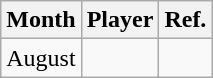<table class="wikitable">
<tr>
<th>Month</th>
<th>Player</th>
<th>Ref.</th>
</tr>
<tr>
<td>August</td>
<td></td>
<td></td>
</tr>
</table>
